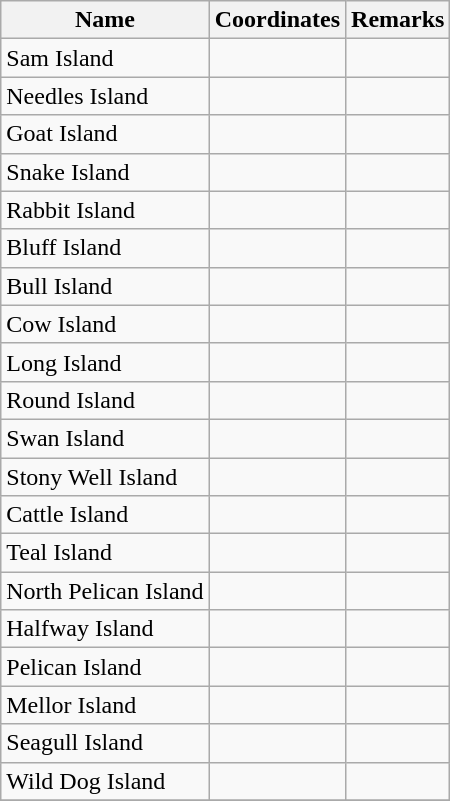<table class="wikitable">
<tr>
<th>Name</th>
<th>Coordinates</th>
<th>Remarks</th>
</tr>
<tr>
<td>Sam Island</td>
<td></td>
<td></td>
</tr>
<tr>
<td>Needles Island</td>
<td></td>
<td></td>
</tr>
<tr>
<td>Goat Island</td>
<td></td>
<td></td>
</tr>
<tr>
<td>Snake Island</td>
<td></td>
<td></td>
</tr>
<tr>
<td>Rabbit Island</td>
<td></td>
<td></td>
</tr>
<tr>
<td>Bluff Island</td>
<td></td>
<td></td>
</tr>
<tr>
<td>Bull Island</td>
<td></td>
<td></td>
</tr>
<tr>
<td>Cow Island</td>
<td></td>
<td></td>
</tr>
<tr>
<td>Long Island</td>
<td></td>
<td></td>
</tr>
<tr>
<td>Round Island</td>
<td></td>
<td></td>
</tr>
<tr>
<td>Swan Island</td>
<td></td>
<td></td>
</tr>
<tr>
<td>Stony Well Island</td>
<td></td>
<td></td>
</tr>
<tr>
<td>Cattle Island</td>
<td></td>
<td></td>
</tr>
<tr>
<td>Teal Island</td>
<td></td>
<td></td>
</tr>
<tr>
<td>North Pelican Island</td>
<td></td>
<td></td>
</tr>
<tr>
<td>Halfway Island</td>
<td></td>
<td></td>
</tr>
<tr>
<td>Pelican Island</td>
<td></td>
<td></td>
</tr>
<tr>
<td>Mellor Island</td>
<td></td>
<td></td>
</tr>
<tr>
<td>Seagull Island</td>
<td></td>
<td></td>
</tr>
<tr>
<td>Wild Dog Island</td>
<td></td>
<td></td>
</tr>
<tr>
</tr>
</table>
